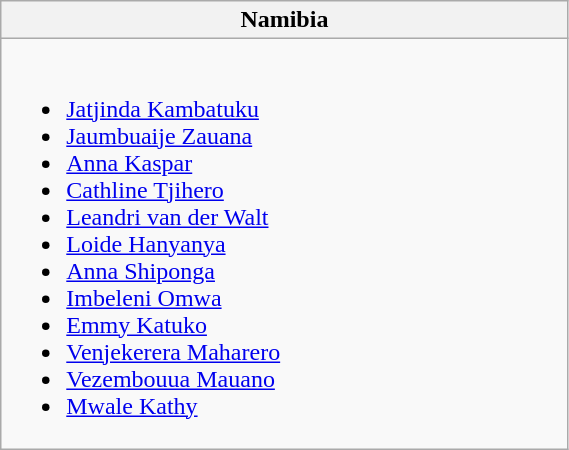<table class="wikitable" width="30%">
<tr>
<th width="10%"> Namibia </th>
</tr>
<tr>
<td valign="top"><br><ul><li><a href='#'>Jatjinda Kambatuku</a></li><li><a href='#'>Jaumbuaije Zauana</a></li><li><a href='#'>Anna Kaspar</a></li><li><a href='#'>Cathline Tjihero</a></li><li><a href='#'>Leandri van der Walt</a></li><li><a href='#'>Loide Hanyanya</a></li><li><a href='#'>Anna Shiponga</a></li><li><a href='#'>Imbeleni Omwa</a></li><li><a href='#'>Emmy Katuko</a></li><li><a href='#'>Venjekerera Maharero</a></li><li><a href='#'>Vezembouua Mauano</a></li><li><a href='#'>Mwale Kathy</a></li></ul></td>
</tr>
</table>
